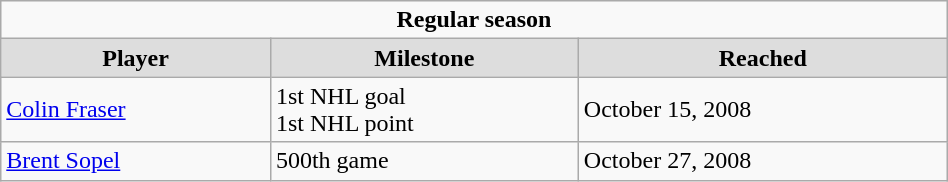<table class="wikitable" width="50%">
<tr>
<td colspan="10" align="center"><strong>Regular season</strong></td>
</tr>
<tr align="center"  bgcolor="#dddddd">
<td><strong>Player</strong></td>
<td><strong>Milestone</strong></td>
<td><strong>Reached</strong></td>
</tr>
<tr>
<td><a href='#'>Colin Fraser</a></td>
<td>1st NHL goal<br>1st NHL point</td>
<td>October 15, 2008</td>
</tr>
<tr>
<td><a href='#'>Brent Sopel</a></td>
<td>500th game</td>
<td>October 27, 2008</td>
</tr>
</table>
